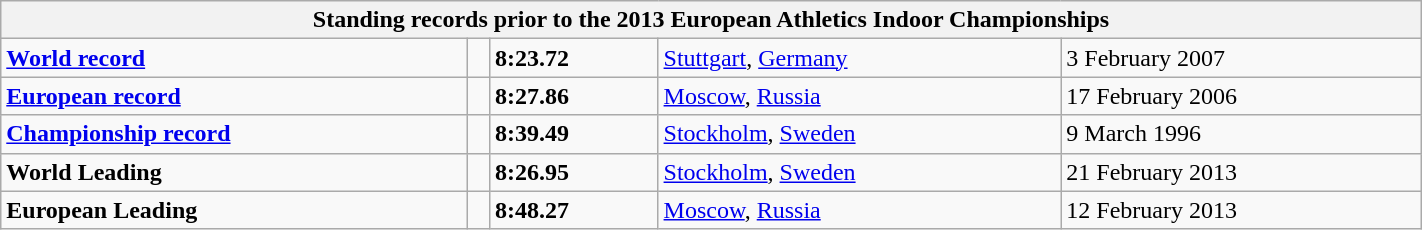<table class="wikitable" width=75%>
<tr>
<th colspan="5">Standing records prior to the 2013 European Athletics Indoor Championships</th>
</tr>
<tr>
<td><strong><a href='#'>World record</a></strong></td>
<td></td>
<td><strong>8:23.72</strong></td>
<td><a href='#'>Stuttgart</a>, <a href='#'>Germany</a></td>
<td>3 February 2007</td>
</tr>
<tr>
<td><strong><a href='#'>European record</a></strong></td>
<td></td>
<td><strong>8:27.86</strong></td>
<td><a href='#'>Moscow</a>, <a href='#'>Russia</a></td>
<td>17 February 2006</td>
</tr>
<tr>
<td><strong><a href='#'>Championship record</a></strong></td>
<td></td>
<td><strong>8:39.49</strong></td>
<td><a href='#'>Stockholm</a>, <a href='#'>Sweden</a></td>
<td>9 March 1996</td>
</tr>
<tr>
<td><strong>World Leading</strong></td>
<td></td>
<td><strong>8:26.95</strong></td>
<td><a href='#'>Stockholm</a>, <a href='#'>Sweden</a></td>
<td>21 February 2013</td>
</tr>
<tr>
<td><strong>European Leading</strong></td>
<td></td>
<td><strong>8:48.27</strong></td>
<td><a href='#'>Moscow</a>, <a href='#'>Russia</a></td>
<td>12 February 2013</td>
</tr>
</table>
